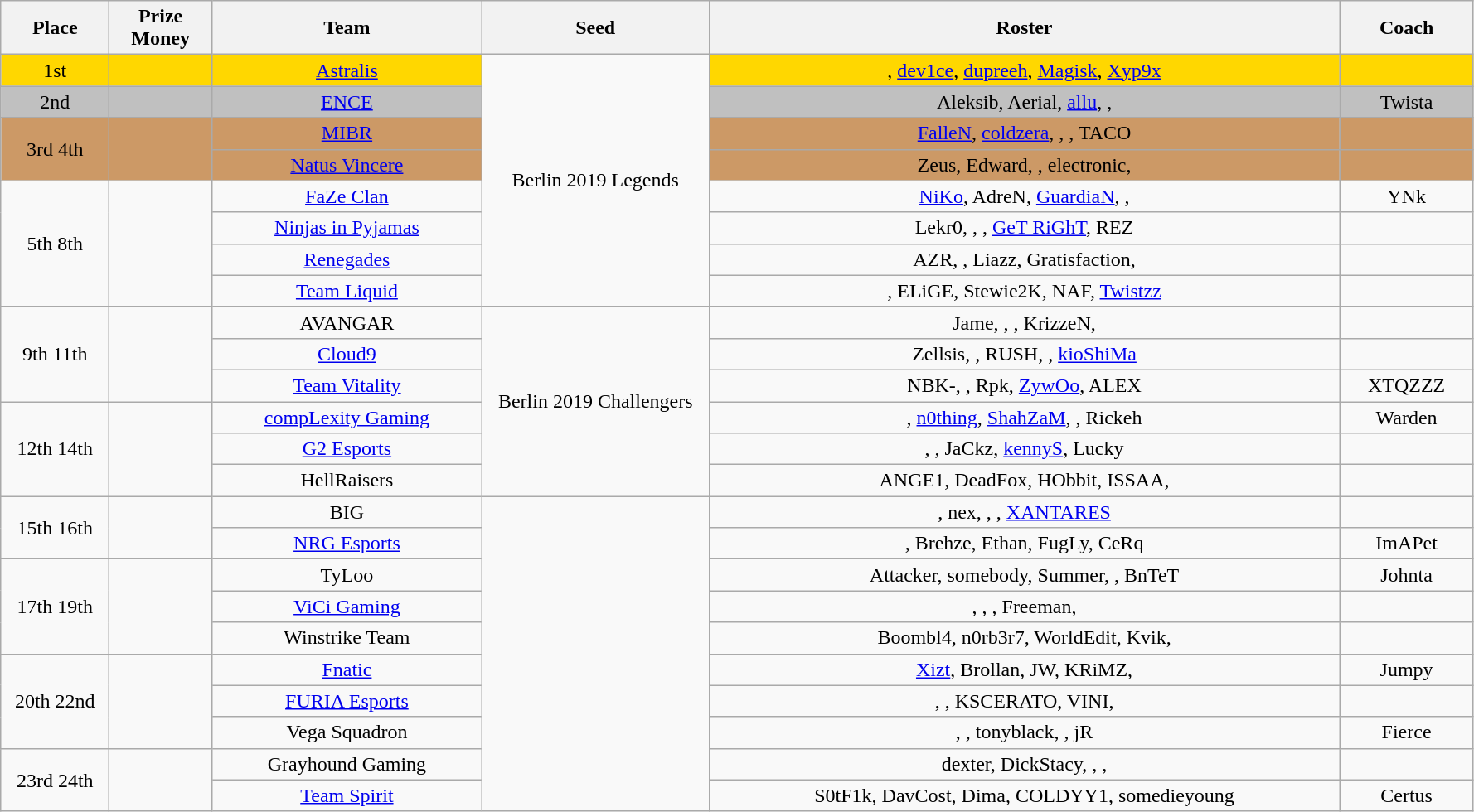<table class="wikitable" style="text-align:center">
<tr>
<th width="80px">Place</th>
<th width="75px">Prize Money</th>
<th width="210">Team</th>
<th width="175px">Seed</th>
<th width="500px">Roster</th>
<th width="100">Coach</th>
</tr>
<tr>
<td style="text-align:center; background:gold;">1st</td>
<td style="text-align:center; background:gold;"></td>
<td style="text-align:center; background:gold;"><a href='#'>Astralis</a></td>
<td rowspan="8">Berlin 2019 Legends</td>
<td style="text-align:center; background:gold;">,  <a href='#'>dev1ce</a>,  <a href='#'>dupreeh</a>,  <a href='#'>Magisk</a>,  <a href='#'>Xyp9x</a></td>
<td style="text-align:center; background:gold;"></td>
</tr>
<tr>
<td style="text-align:center; background:silver;">2nd</td>
<td style="text-align:center; background:silver;"></td>
<td style="text-align:center; background:silver;"><a href='#'>ENCE</a></td>
<td style="text-align:center; background:silver;">Aleksib,  Aerial,  <a href='#'>allu</a>,  ,  </td>
<td style="text-align:center; background:silver;">Twista</td>
</tr>
<tr>
<td style="text-align:center; background:#c96;" rowspan="2">3rd  4th</td>
<td style="text-align:center; background:#c96;" rowspan="2"></td>
<td style="text-align:center; background:#c96;"><a href='#'>MIBR</a></td>
<td style="text-align:center; background:#c96;"><a href='#'>FalleN</a>,  <a href='#'>coldzera</a>,  ,  ,  TACO</td>
<td style="text-align:center; background:#c96;"></td>
</tr>
<tr>
<td style="text-align:center; background:#c96;"><a href='#'>Natus Vincere</a></td>
<td style="text-align:center; background:#c96;">Zeus,  Edward,  ,  electronic,  </td>
<td style="text-align:center; background:#c96;"></td>
</tr>
<tr>
<td rowspan="4">5th  8th</td>
<td rowspan="4"></td>
<td><a href='#'>FaZe Clan</a></td>
<td><a href='#'>NiKo</a>,  AdreN,  <a href='#'>GuardiaN</a>,  ,  </td>
<td>YNk</td>
</tr>
<tr>
<td><a href='#'>Ninjas in Pyjamas</a></td>
<td>Lekr0,  ,  ,  <a href='#'>GeT RiGhT</a>,  REZ</td>
<td></td>
</tr>
<tr>
<td><a href='#'>Renegades</a></td>
<td>AZR,  ,  Liazz,  Gratisfaction,  </td>
<td></td>
</tr>
<tr>
<td><a href='#'>Team Liquid</a></td>
<td>,  ELiGE,  Stewie2K,  NAF,  <a href='#'>Twistzz</a></td>
<td></td>
</tr>
<tr>
<td rowspan="3">9th  11th</td>
<td rowspan="3"></td>
<td>AVANGAR</td>
<td rowspan="6">Berlin 2019 Challengers</td>
<td>Jame,  ,  ,  KrizzeN,  </td>
<td></td>
</tr>
<tr>
<td><a href='#'>Cloud9</a></td>
<td>Zellsis,  ,  RUSH,  ,  <a href='#'>kioShiMa</a></td>
<td></td>
</tr>
<tr>
<td><a href='#'>Team Vitality</a></td>
<td>NBK-,  ,  Rpk,  <a href='#'>ZywOo</a>,  ALEX</td>
<td>XTQZZZ</td>
</tr>
<tr>
<td rowspan="3">12th  14th</td>
<td rowspan="3"></td>
<td><a href='#'>compLexity Gaming</a></td>
<td>,  <a href='#'>n0thing</a>,  <a href='#'>ShahZaM</a>,  ,  Rickeh</td>
<td>Warden</td>
</tr>
<tr>
<td><a href='#'>G2 Esports</a></td>
<td>,  ,  JaCkz,  <a href='#'>kennyS</a>,  Lucky</td>
<td></td>
</tr>
<tr>
<td>HellRaisers</td>
<td>ANGE1,  DeadFox,  HObbit,  ISSAA,  </td>
<td></td>
</tr>
<tr>
<td rowspan="2">15th  16th</td>
<td rowspan="2"></td>
<td>BIG</td>
<td rowspan="10"></td>
<td>,  nex,  ,  ,  <a href='#'>XANTARES</a></td>
<td></td>
</tr>
<tr>
<td><a href='#'>NRG Esports</a></td>
<td>,  Brehze,  Ethan,  FugLy,  CeRq</td>
<td>ImAPet</td>
</tr>
<tr>
<td rowspan="3">17th  19th</td>
<td rowspan="3"></td>
<td>TyLoo</td>
<td>Attacker,  somebody,  Summer,  ,  BnTeT</td>
<td>Johnta</td>
</tr>
<tr>
<td><a href='#'>ViCi Gaming</a></td>
<td>,  ,  ,  Freeman,  </td>
<td></td>
</tr>
<tr>
<td>Winstrike Team</td>
<td>Boombl4,  n0rb3r7,  WorldEdit,  Kvik,  </td>
<td></td>
</tr>
<tr>
<td rowspan="3">20th  22nd</td>
<td rowspan="3"></td>
<td><a href='#'>Fnatic</a></td>
<td><a href='#'>Xizt</a>,  Brollan,  JW,  KRiMZ,  </td>
<td>Jumpy</td>
</tr>
<tr>
<td><a href='#'>FURIA Esports</a></td>
<td>,  ,  KSCERATO,  VINI,  </td>
<td></td>
</tr>
<tr>
<td>Vega Squadron</td>
<td>,  ,  tonyblack,  ,  jR</td>
<td>Fierce</td>
</tr>
<tr>
<td rowspan="2">23rd  24th</td>
<td rowspan="2"></td>
<td>Grayhound Gaming</td>
<td>dexter,  DickStacy,  ,  ,  </td>
<td></td>
</tr>
<tr>
<td><a href='#'>Team Spirit</a></td>
<td>S0tF1k,  DavCost,  Dima,  COLDYY1,  somedieyoung</td>
<td>Certus</td>
</tr>
</table>
